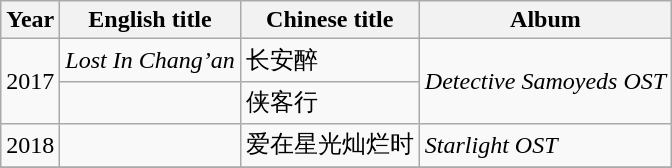<table class="wikitable">
<tr>
<th>Year</th>
<th>English title</th>
<th>Chinese title</th>
<th>Album</th>
</tr>
<tr>
<td rowspan=2>2017</td>
<td><em>Lost In Chang’an</em></td>
<td>长安醉</td>
<td rowspan=2><em>Detective Samoyeds OST</em></td>
</tr>
<tr>
<td></td>
<td>侠客行</td>
</tr>
<tr>
<td>2018</td>
<td></td>
<td>爱在星光灿烂时</td>
<td><em>Starlight OST</em></td>
</tr>
<tr>
</tr>
</table>
